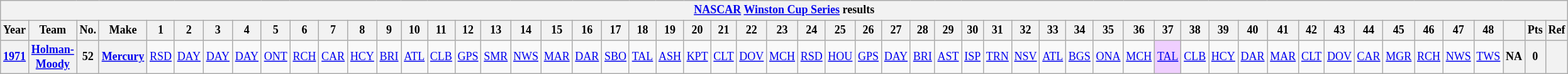<table class="wikitable" style="text-align:center; font-size:75%">
<tr>
<th colspan=55><a href='#'>NASCAR</a> <a href='#'>Winston Cup Series</a> results</th>
</tr>
<tr>
<th>Year</th>
<th>Team</th>
<th>No.</th>
<th>Make</th>
<th>1</th>
<th>2</th>
<th>3</th>
<th>4</th>
<th>5</th>
<th>6</th>
<th>7</th>
<th>8</th>
<th>9</th>
<th>10</th>
<th>11</th>
<th>12</th>
<th>13</th>
<th>14</th>
<th>15</th>
<th>16</th>
<th>17</th>
<th>18</th>
<th>19</th>
<th>20</th>
<th>21</th>
<th>22</th>
<th>23</th>
<th>24</th>
<th>25</th>
<th>26</th>
<th>27</th>
<th>28</th>
<th>29</th>
<th>30</th>
<th>31</th>
<th>32</th>
<th>33</th>
<th>34</th>
<th>35</th>
<th>36</th>
<th>37</th>
<th>38</th>
<th>39</th>
<th>40</th>
<th>41</th>
<th>42</th>
<th>43</th>
<th>44</th>
<th>45</th>
<th>46</th>
<th>47</th>
<th>48</th>
<th></th>
<th>Pts</th>
<th>Ref</th>
</tr>
<tr>
<th><a href='#'>1971</a></th>
<th><a href='#'>Holman-Moody</a></th>
<th>52</th>
<th><a href='#'>Mercury</a></th>
<td><a href='#'>RSD</a></td>
<td><a href='#'>DAY</a></td>
<td><a href='#'>DAY</a></td>
<td><a href='#'>DAY</a></td>
<td><a href='#'>ONT</a></td>
<td><a href='#'>RCH</a></td>
<td><a href='#'>CAR</a></td>
<td><a href='#'>HCY</a></td>
<td><a href='#'>BRI</a></td>
<td><a href='#'>ATL</a></td>
<td><a href='#'>CLB</a></td>
<td><a href='#'>GPS</a></td>
<td><a href='#'>SMR</a></td>
<td><a href='#'>NWS</a></td>
<td><a href='#'>MAR</a></td>
<td><a href='#'>DAR</a></td>
<td><a href='#'>SBO</a></td>
<td><a href='#'>TAL</a></td>
<td><a href='#'>ASH</a></td>
<td><a href='#'>KPT</a></td>
<td><a href='#'>CLT</a></td>
<td><a href='#'>DOV</a></td>
<td><a href='#'>MCH</a></td>
<td><a href='#'>RSD</a></td>
<td><a href='#'>HOU</a></td>
<td><a href='#'>GPS</a></td>
<td><a href='#'>DAY</a></td>
<td><a href='#'>BRI</a></td>
<td><a href='#'>AST</a></td>
<td><a href='#'>ISP</a></td>
<td><a href='#'>TRN</a></td>
<td><a href='#'>NSV</a></td>
<td><a href='#'>ATL</a></td>
<td><a href='#'>BGS</a></td>
<td><a href='#'>ONA</a></td>
<td><a href='#'>MCH</a></td>
<td style="background:#EFCFFF;"><a href='#'>TAL</a><br></td>
<td><a href='#'>CLB</a></td>
<td><a href='#'>HCY</a></td>
<td><a href='#'>DAR</a></td>
<td><a href='#'>MAR</a></td>
<td><a href='#'>CLT</a></td>
<td><a href='#'>DOV</a></td>
<td><a href='#'>CAR</a></td>
<td><a href='#'>MGR</a></td>
<td><a href='#'>RCH</a></td>
<td><a href='#'>NWS</a></td>
<td><a href='#'>TWS</a></td>
<th>NA</th>
<th>0</th>
<th></th>
</tr>
</table>
